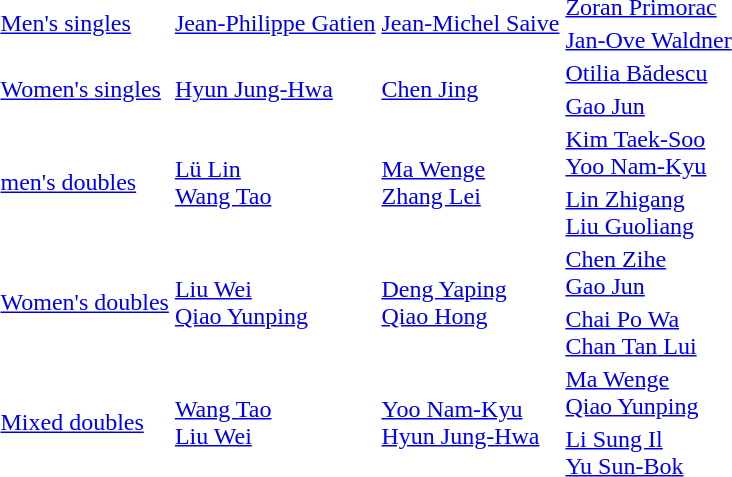<table>
<tr>
<td rowspan=2><a href='#'>Men's singles</a></td>
<td rowspan=2> <a href='#'>Jean-Philippe Gatien</a></td>
<td rowspan=2> <a href='#'>Jean-Michel Saive</a></td>
<td> <a href='#'>Zoran Primorac</a></td>
</tr>
<tr>
<td> <a href='#'>Jan-Ove Waldner</a></td>
</tr>
<tr>
<td rowspan=2><a href='#'>Women's singles</a></td>
<td rowspan=2> <a href='#'>Hyun Jung-Hwa</a></td>
<td rowspan=2> <a href='#'>Chen Jing</a></td>
<td> <a href='#'>Otilia Bădescu</a></td>
</tr>
<tr>
<td> <a href='#'>Gao Jun</a></td>
</tr>
<tr>
<td rowspan=2><a href='#'>men's doubles</a></td>
<td rowspan=2> <a href='#'>Lü Lin</a><br> <a href='#'>Wang Tao</a></td>
<td rowspan=2> <a href='#'>Ma Wenge</a><br> <a href='#'>Zhang Lei</a></td>
<td> <a href='#'>Kim Taek-Soo</a><br> <a href='#'>Yoo Nam-Kyu</a></td>
</tr>
<tr>
<td> <a href='#'>Lin Zhigang</a><br> <a href='#'>Liu Guoliang</a></td>
</tr>
<tr>
<td rowspan=2><a href='#'>Women's doubles</a></td>
<td rowspan=2> <a href='#'>Liu Wei</a><br> <a href='#'>Qiao Yunping</a></td>
<td rowspan=2> <a href='#'>Deng Yaping</a><br> <a href='#'>Qiao Hong</a></td>
<td> <a href='#'>Chen Zihe</a><br> <a href='#'>Gao Jun</a></td>
</tr>
<tr>
<td> <a href='#'>Chai Po Wa</a><br> <a href='#'>Chan Tan Lui</a></td>
</tr>
<tr>
<td rowspan=2><a href='#'>Mixed doubles</a></td>
<td rowspan=2> <a href='#'>Wang Tao</a><br> <a href='#'>Liu Wei</a></td>
<td rowspan=2> <a href='#'>Yoo Nam-Kyu</a><br> <a href='#'>Hyun Jung-Hwa</a></td>
<td> <a href='#'>Ma Wenge</a><br> <a href='#'>Qiao Yunping</a></td>
</tr>
<tr>
<td> <a href='#'>Li Sung Il</a><br> <a href='#'>Yu Sun-Bok</a></td>
</tr>
</table>
